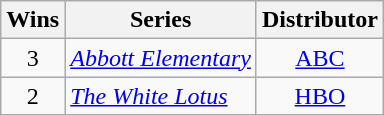<table class="wikitable">
<tr>
<th>Wins</th>
<th>Series</th>
<th>Distributor</th>
</tr>
<tr>
<td style="text-align:center">3</td>
<td><em><a href='#'>Abbott Elementary</a></em></td>
<td style="text-align:center"><a href='#'>ABC</a></td>
</tr>
<tr>
<td style="text-align:center">2</td>
<td><em><a href='#'>The White Lotus</a></em></td>
<td style="text-align:center"><a href='#'>HBO</a></td>
</tr>
</table>
